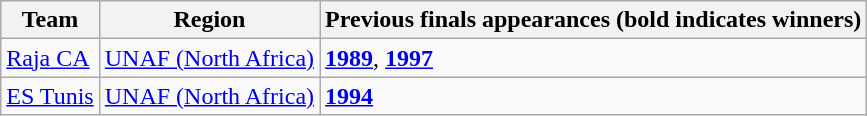<table class="wikitable">
<tr>
<th>Team</th>
<th>Region</th>
<th>Previous finals appearances (bold indicates winners)</th>
</tr>
<tr>
<td> <a href='#'>Raja CA</a></td>
<td><a href='#'>UNAF (North Africa)</a></td>
<td><strong><a href='#'>1989</a></strong>, <strong><a href='#'>1997</a></strong></td>
</tr>
<tr>
<td> <a href='#'>ES Tunis</a></td>
<td><a href='#'>UNAF (North Africa)</a></td>
<td><strong><a href='#'>1994</a></strong></td>
</tr>
</table>
